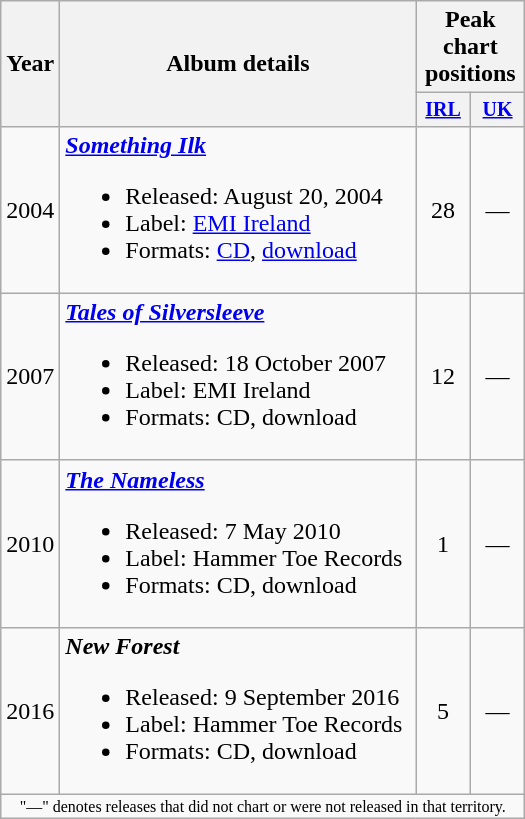<table class="wikitable" style="text-align: center; ">
<tr>
<th rowspan="2">Year</th>
<th rowspan="2" style="width:230px;">Album details</th>
<th colspan="2">Peak chart positions</th>
</tr>
<tr style="font-size: smaller; ">
<th style="width:30px;"><a href='#'>IRL</a><br></th>
<th style="width:30px;"><a href='#'>UK</a></th>
</tr>
<tr>
<td>2004</td>
<td style="text-align:left;"><strong><em><a href='#'>Something Ilk</a></em></strong><br><ul><li>Released: August 20, 2004</li><li>Label: <a href='#'>EMI Ireland</a></li><li>Formats: <a href='#'>CD</a>, <a href='#'>download</a></li></ul></td>
<td>28</td>
<td>—</td>
</tr>
<tr>
<td>2007</td>
<td style="text-align:left;"><strong><em><a href='#'>Tales of Silversleeve</a></em></strong><br><ul><li>Released: 18 October 2007</li><li>Label: EMI Ireland</li><li>Formats: CD, download</li></ul></td>
<td>12</td>
<td>—</td>
</tr>
<tr>
<td>2010</td>
<td style="text-align:left;"><strong><em><a href='#'>The Nameless</a></em></strong><br><ul><li>Released: 7 May 2010</li><li>Label: Hammer Toe Records</li><li>Formats: CD, download</li></ul></td>
<td>1</td>
<td>—</td>
</tr>
<tr>
<td>2016</td>
<td style="text-align:left;"><strong><em>New Forest</em></strong><br><ul><li>Released: 9 September 2016</li><li>Label: Hammer Toe Records</li><li>Formats: CD, download</li></ul></td>
<td>5</td>
<td>—</td>
</tr>
<tr>
<td colspan="12" style="text-align:center; font-size:8pt;">"—" denotes releases that did not chart or were not released in that territory.</td>
</tr>
</table>
